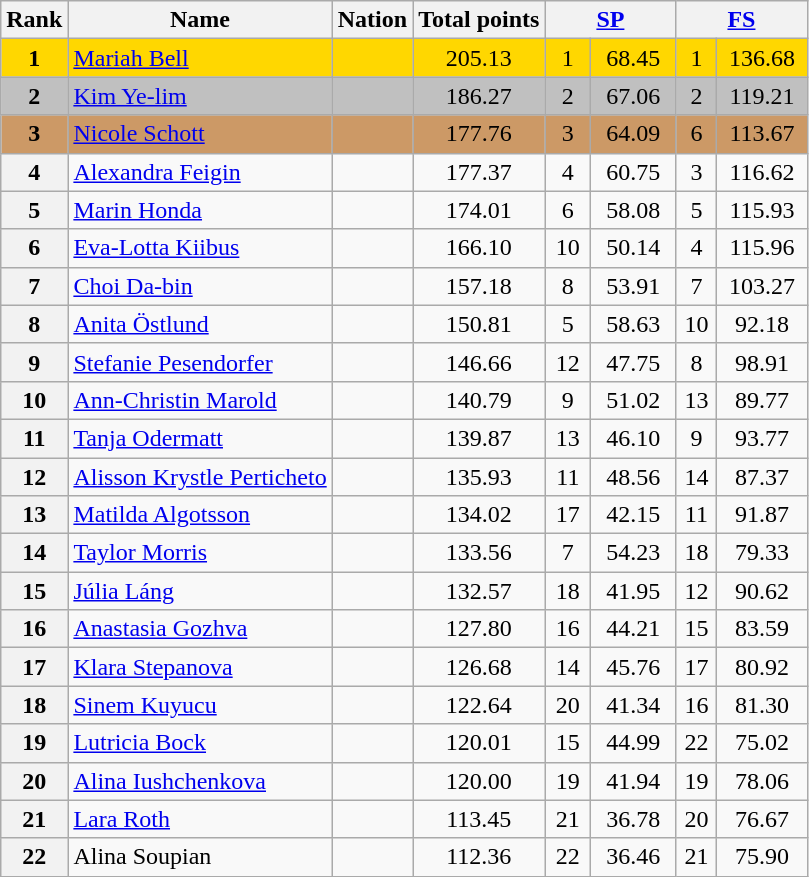<table class="wikitable sortable">
<tr>
<th>Rank</th>
<th>Name</th>
<th>Nation</th>
<th>Total points</th>
<th colspan="2" width="80px"><a href='#'>SP</a></th>
<th colspan="2" width="80px"><a href='#'>FS</a></th>
</tr>
<tr bgcolor="gold">
<td align="center"><strong>1</strong></td>
<td><a href='#'>Mariah Bell</a></td>
<td></td>
<td align="center">205.13</td>
<td align="center">1</td>
<td align="center">68.45</td>
<td align="center">1</td>
<td align="center">136.68</td>
</tr>
<tr bgcolor="silver">
<td align="center"><strong>2</strong></td>
<td><a href='#'>Kim Ye-lim</a></td>
<td></td>
<td align="center">186.27</td>
<td align="center">2</td>
<td align="center">67.06</td>
<td align="center">2</td>
<td align="center">119.21</td>
</tr>
<tr bgcolor="cc9966">
<td align="center"><strong>3</strong></td>
<td><a href='#'>Nicole Schott</a></td>
<td></td>
<td align="center">177.76</td>
<td align="center">3</td>
<td align="center">64.09</td>
<td align="center">6</td>
<td align="center">113.67</td>
</tr>
<tr>
<th>4</th>
<td><a href='#'>Alexandra Feigin</a></td>
<td></td>
<td align="center">177.37</td>
<td align="center">4</td>
<td align="center">60.75</td>
<td align="center">3</td>
<td align="center">116.62</td>
</tr>
<tr>
<th>5</th>
<td><a href='#'>Marin Honda</a></td>
<td></td>
<td align="center">174.01</td>
<td align="center">6</td>
<td align="center">58.08</td>
<td align="center">5</td>
<td align="center">115.93</td>
</tr>
<tr>
<th>6</th>
<td><a href='#'>Eva-Lotta Kiibus</a></td>
<td></td>
<td align="center">166.10</td>
<td align="center">10</td>
<td align="center">50.14</td>
<td align="center">4</td>
<td align="center">115.96</td>
</tr>
<tr>
<th>7</th>
<td><a href='#'>Choi Da-bin</a></td>
<td></td>
<td align="center">157.18</td>
<td align="center">8</td>
<td align="center">53.91</td>
<td align="center">7</td>
<td align="center">103.27</td>
</tr>
<tr>
<th>8</th>
<td><a href='#'>Anita Östlund</a></td>
<td></td>
<td align="center">150.81</td>
<td align="center">5</td>
<td align="center">58.63</td>
<td align="center">10</td>
<td align="center">92.18</td>
</tr>
<tr>
<th>9</th>
<td><a href='#'>Stefanie Pesendorfer</a></td>
<td></td>
<td align="center">146.66</td>
<td align="center">12</td>
<td align="center">47.75</td>
<td align="center">8</td>
<td align="center">98.91</td>
</tr>
<tr>
<th>10</th>
<td><a href='#'>Ann-Christin Marold</a></td>
<td></td>
<td align="center">140.79</td>
<td align="center">9</td>
<td align="center">51.02</td>
<td align="center">13</td>
<td align="center">89.77</td>
</tr>
<tr>
<th>11</th>
<td><a href='#'>Tanja Odermatt</a></td>
<td></td>
<td align="center">139.87</td>
<td align="center">13</td>
<td align="center">46.10</td>
<td align="center">9</td>
<td align="center">93.77</td>
</tr>
<tr>
<th>12</th>
<td><a href='#'>Alisson Krystle Perticheto</a></td>
<td></td>
<td align="center">135.93</td>
<td align="center">11</td>
<td align="center">48.56</td>
<td align="center">14</td>
<td align="center">87.37</td>
</tr>
<tr>
<th>13</th>
<td><a href='#'>Matilda Algotsson</a></td>
<td></td>
<td align="center">134.02</td>
<td align="center">17</td>
<td align="center">42.15</td>
<td align="center">11</td>
<td align="center">91.87</td>
</tr>
<tr>
<th>14</th>
<td><a href='#'>Taylor Morris</a></td>
<td></td>
<td align="center">133.56</td>
<td align="center">7</td>
<td align="center">54.23</td>
<td align="center">18</td>
<td align="center">79.33</td>
</tr>
<tr>
<th>15</th>
<td><a href='#'>Júlia Láng</a></td>
<td></td>
<td align="center">132.57</td>
<td align="center">18</td>
<td align="center">41.95</td>
<td align="center">12</td>
<td align="center">90.62</td>
</tr>
<tr>
<th>16</th>
<td><a href='#'>Anastasia Gozhva</a></td>
<td></td>
<td align="center">127.80</td>
<td align="center">16</td>
<td align="center">44.21</td>
<td align="center">15</td>
<td align="center">83.59</td>
</tr>
<tr>
<th>17</th>
<td><a href='#'>Klara Stepanova</a></td>
<td></td>
<td align="center">126.68</td>
<td align="center">14</td>
<td align="center">45.76</td>
<td align="center">17</td>
<td align="center">80.92</td>
</tr>
<tr>
<th>18</th>
<td><a href='#'>Sinem Kuyucu</a></td>
<td></td>
<td align="center">122.64</td>
<td align="center">20</td>
<td align="center">41.34</td>
<td align="center">16</td>
<td align="center">81.30</td>
</tr>
<tr>
<th>19</th>
<td><a href='#'>Lutricia Bock</a></td>
<td></td>
<td align="center">120.01</td>
<td align="center">15</td>
<td align="center">44.99</td>
<td align="center">22</td>
<td align="center">75.02</td>
</tr>
<tr>
<th>20</th>
<td><a href='#'>Alina Iushchenkova</a></td>
<td></td>
<td align="center">120.00</td>
<td align="center">19</td>
<td align="center">41.94</td>
<td align="center">19</td>
<td align="center">78.06</td>
</tr>
<tr>
<th>21</th>
<td><a href='#'>Lara Roth</a></td>
<td></td>
<td align="center">113.45</td>
<td align="center">21</td>
<td align="center">36.78</td>
<td align="center">20</td>
<td align="center">76.67</td>
</tr>
<tr>
<th>22</th>
<td>Alina Soupian</td>
<td></td>
<td align="center">112.36</td>
<td align="center">22</td>
<td align="center">36.46</td>
<td align="center">21</td>
<td align="center">75.90</td>
</tr>
</table>
